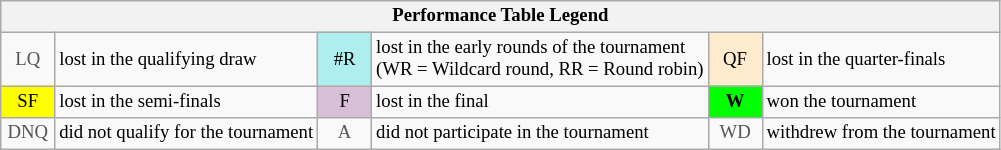<table class="wikitable" style="font-size:78%;">
<tr style="background:#efefef;">
<th colspan="6">Performance Table Legend</th>
</tr>
<tr>
<td style="color:#555555; text-align:center; width:30px;">LQ</td>
<td>lost in the qualifying draw</td>
<td style="text-align:center; background:#afeeee;">#R</td>
<td>lost in the early rounds of the tournament<br>(WR = Wildcard round, RR = Round robin)</td>
<td style="text-align:center; background:#ffebcd;">QF</td>
<td>lost in the quarter-finals</td>
</tr>
<tr>
<td style="text-align:center; background:yellow;">SF</td>
<td>lost in the semi-finals</td>
<td style="text-align:center; background:thistle;">F</td>
<td>lost in the final</td>
<td style="text-align:center; background:#0f0;"><strong>W</strong></td>
<td>won the tournament</td>
</tr>
<tr>
<td style="color:#555555; text-align:center; width:30px;">DNQ</td>
<td>did not qualify for the tournament</td>
<td style="color:#555555; text-align:center; width:30px;">A</td>
<td>did not participate in the tournament</td>
<td style="color:#555555; text-align:center; width:30px;">WD</td>
<td>withdrew from the tournament</td>
</tr>
</table>
